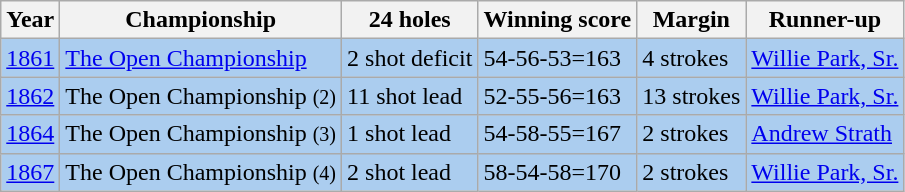<table class="sortable wikitable">
<tr>
<th>Year</th>
<th>Championship</th>
<th>24 holes</th>
<th>Winning score</th>
<th>Margin</th>
<th>Runner-up</th>
</tr>
<tr style="background:#ABCDEF;">
<td align=center><a href='#'>1861</a></td>
<td><a href='#'>The Open Championship</a></td>
<td>2 shot deficit</td>
<td>54-56-53=163</td>
<td>4 strokes</td>
<td> <a href='#'>Willie Park, Sr.</a></td>
</tr>
<tr style="background:#ABCDEF;">
<td align=center><a href='#'>1862</a></td>
<td>The Open Championship <small> (2)</small></td>
<td>11 shot lead</td>
<td>52-55-56=163</td>
<td>13 strokes</td>
<td> <a href='#'>Willie Park, Sr.</a></td>
</tr>
<tr style="background:#ABCDEF;">
<td align=center><a href='#'>1864</a></td>
<td>The Open Championship <small> (3)</small></td>
<td>1 shot lead</td>
<td>54-58-55=167</td>
<td>2 strokes</td>
<td> <a href='#'>Andrew Strath</a></td>
</tr>
<tr style="background:#ABCDEF;">
<td align=center><a href='#'>1867</a></td>
<td>The Open Championship <small> (4)</small></td>
<td>2 shot lead</td>
<td>58-54-58=170</td>
<td>2 strokes</td>
<td> <a href='#'>Willie Park, Sr.</a></td>
</tr>
</table>
